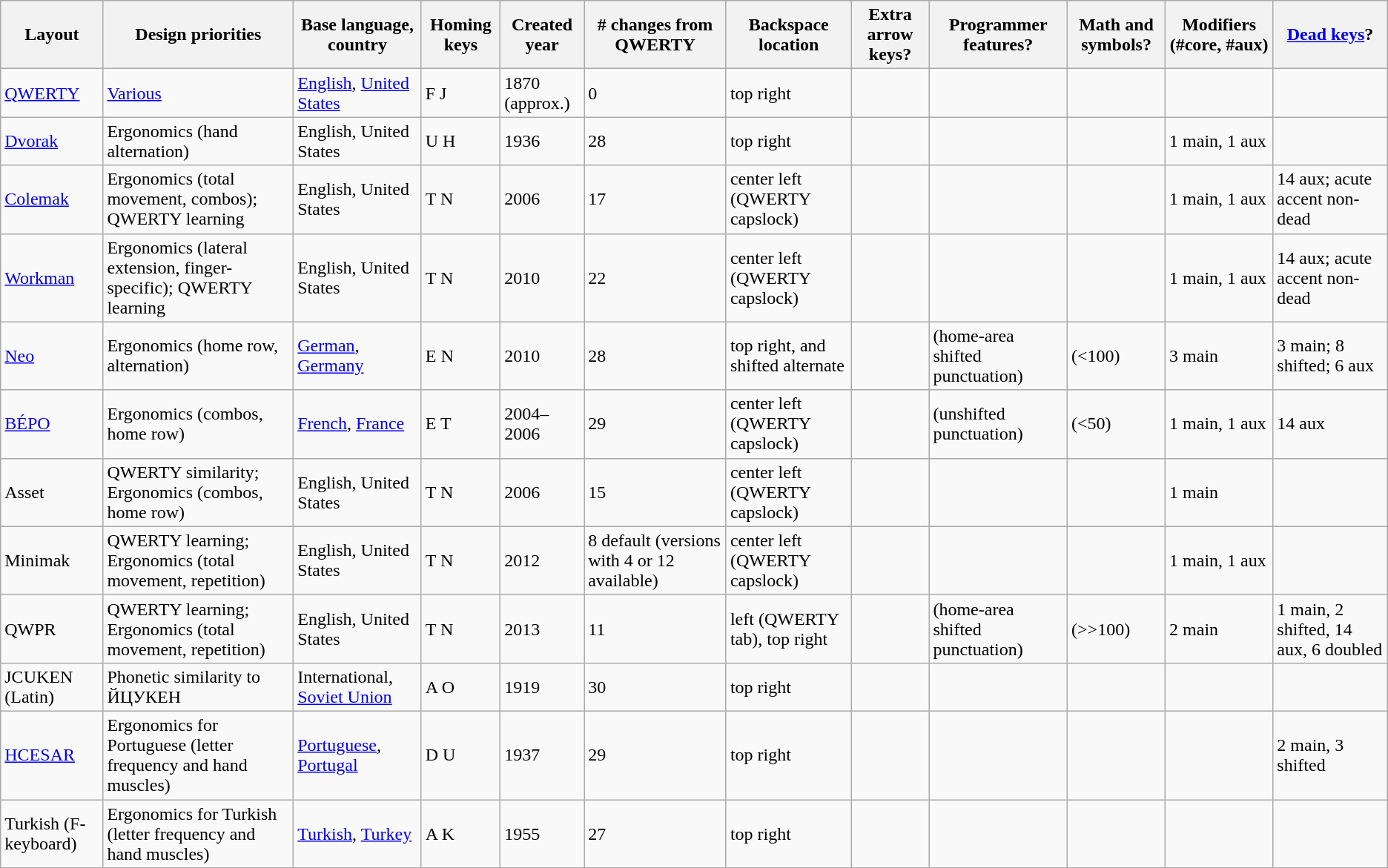<table class="wikitable sortable">
<tr>
<th>Layout</th>
<th>Design priorities</th>
<th>Base language, country</th>
<th>Homing keys</th>
<th>Created year</th>
<th># changes from QWERTY</th>
<th>Backspace location</th>
<th>Extra arrow keys?</th>
<th>Programmer features?</th>
<th>Math and symbols?</th>
<th>Modifiers (#core, #aux)</th>
<th><a href='#'>Dead keys</a>?</th>
</tr>
<tr>
<td><a href='#'>QWERTY</a></td>
<td><a href='#'>Various</a></td>
<td><a href='#'>English</a>, <a href='#'>United States</a></td>
<td>F J</td>
<td>1870 (approx.)</td>
<td>0</td>
<td>top right</td>
<td></td>
<td></td>
<td></td>
<td></td>
<td></td>
</tr>
<tr>
<td><a href='#'>Dvorak</a></td>
<td>Ergonomics (hand alternation)</td>
<td>English, United States</td>
<td>U H</td>
<td>1936</td>
<td>28</td>
<td>top right</td>
<td></td>
<td></td>
<td></td>
<td>1 main, 1 aux</td>
<td></td>
</tr>
<tr>
<td><a href='#'>Colemak</a></td>
<td>Ergonomics (total movement, combos); QWERTY learning</td>
<td>English, United States</td>
<td>T N</td>
<td>2006</td>
<td>17</td>
<td>center left (QWERTY capslock)</td>
<td></td>
<td></td>
<td></td>
<td>1 main, 1 aux</td>
<td>14 aux; acute accent non-dead</td>
</tr>
<tr>
<td><a href='#'>Workman</a></td>
<td>Ergonomics (lateral extension, finger-specific); QWERTY learning</td>
<td>English, United States</td>
<td>T N</td>
<td>2010</td>
<td>22</td>
<td>center left (QWERTY capslock)</td>
<td></td>
<td></td>
<td></td>
<td>1 main, 1 aux</td>
<td>14 aux; acute accent non-dead</td>
</tr>
<tr>
<td><a href='#'>Neo</a></td>
<td>Ergonomics (home row, alternation)</td>
<td><a href='#'>German</a>, <a href='#'>Germany</a></td>
<td>E N</td>
<td>2010</td>
<td>28</td>
<td>top right, and shifted alternate</td>
<td></td>
<td>  (home-area shifted punctuation)</td>
<td>  (<100)</td>
<td>3 main</td>
<td>3 main; 8 shifted; 6 aux</td>
</tr>
<tr>
<td><a href='#'>BÉPO</a></td>
<td>Ergonomics (combos, home row)</td>
<td><a href='#'>French</a>, <a href='#'>France</a></td>
<td>E T</td>
<td>2004–2006</td>
<td>29</td>
<td>center left (QWERTY capslock)</td>
<td></td>
<td>  (unshifted punctuation)</td>
<td> (<50)</td>
<td>1 main, 1 aux</td>
<td>14 aux</td>
</tr>
<tr>
<td>Asset</td>
<td>QWERTY similarity; Ergonomics (combos, home row)</td>
<td>English, United States</td>
<td>T N</td>
<td>2006</td>
<td>15</td>
<td>center left (QWERTY capslock)</td>
<td></td>
<td></td>
<td></td>
<td>1 main</td>
<td></td>
</tr>
<tr>
<td>Minimak</td>
<td>QWERTY learning; Ergonomics (total movement, repetition)</td>
<td>English, United States</td>
<td>T N</td>
<td>2012</td>
<td>8 default (versions with 4 or 12 available)</td>
<td>center left (QWERTY capslock)</td>
<td></td>
<td></td>
<td></td>
<td>1 main, 1 aux</td>
<td></td>
</tr>
<tr>
<td>QWPR</td>
<td>QWERTY learning; Ergonomics (total movement, repetition)</td>
<td>English, United States</td>
<td>T N</td>
<td>2013</td>
<td>11</td>
<td>left (QWERTY tab), top right</td>
<td></td>
<td>  (home-area shifted punctuation)</td>
<td>  (>>100)</td>
<td>2 main</td>
<td>1 main, 2 shifted, 14 aux, 6 doubled</td>
</tr>
<tr>
<td>JCUKEN (Latin)</td>
<td>Phonetic similarity to ЙЦУКЕН</td>
<td>International, <a href='#'>Soviet Union</a></td>
<td>A O</td>
<td>1919</td>
<td>30</td>
<td>top right</td>
<td></td>
<td></td>
<td></td>
<td></td>
<td></td>
</tr>
<tr>
<td><a href='#'>HCESAR</a></td>
<td>Ergonomics for Portuguese (letter frequency and hand muscles)</td>
<td><a href='#'>Portuguese</a>, <a href='#'>Portugal</a></td>
<td>D U</td>
<td>1937</td>
<td>29</td>
<td>top right</td>
<td></td>
<td></td>
<td></td>
<td></td>
<td>2 main, 3 shifted</td>
</tr>
<tr>
<td>Turkish (F-keyboard)</td>
<td>Ergonomics for Turkish (letter frequency and hand muscles)</td>
<td><a href='#'>Turkish</a>, <a href='#'>Turkey</a></td>
<td>A K</td>
<td>1955</td>
<td>27</td>
<td>top right</td>
<td></td>
<td></td>
<td></td>
<td></td>
<td></td>
</tr>
</table>
